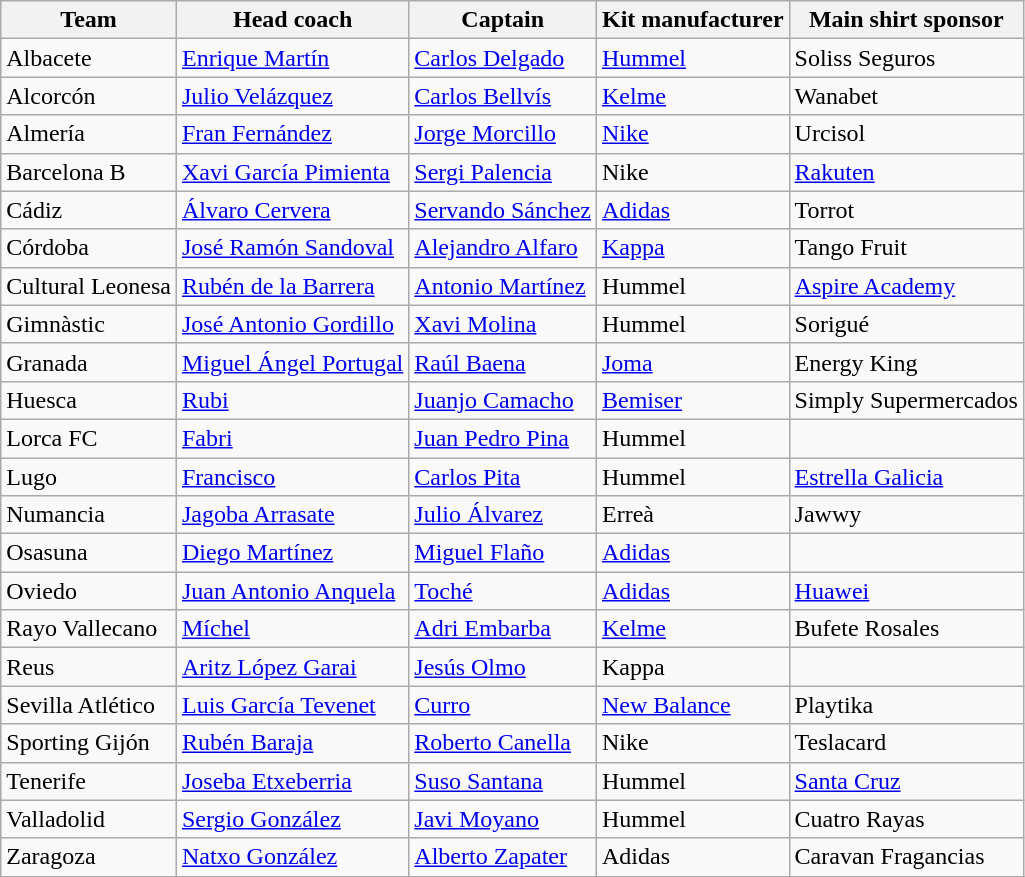<table class="wikitable sortable" style="text-align: left;">
<tr>
<th>Team</th>
<th>Head coach</th>
<th>Captain</th>
<th>Kit manufacturer</th>
<th>Main shirt sponsor</th>
</tr>
<tr>
<td>Albacete</td>
<td> <a href='#'>Enrique Martín</a></td>
<td> <a href='#'>Carlos Delgado</a></td>
<td><a href='#'>Hummel</a></td>
<td>Soliss Seguros</td>
</tr>
<tr>
<td>Alcorcón</td>
<td> <a href='#'>Julio Velázquez</a></td>
<td> <a href='#'>Carlos Bellvís</a></td>
<td><a href='#'>Kelme</a></td>
<td>Wanabet</td>
</tr>
<tr>
<td>Almería</td>
<td> <a href='#'>Fran Fernández</a></td>
<td> <a href='#'>Jorge Morcillo</a></td>
<td><a href='#'>Nike</a></td>
<td>Urcisol</td>
</tr>
<tr>
<td>Barcelona B</td>
<td> <a href='#'>Xavi García Pimienta</a></td>
<td> <a href='#'>Sergi Palencia</a></td>
<td>Nike</td>
<td><a href='#'>Rakuten</a></td>
</tr>
<tr>
<td>Cádiz</td>
<td> <a href='#'>Álvaro Cervera</a></td>
<td> <a href='#'>Servando Sánchez</a></td>
<td><a href='#'>Adidas</a></td>
<td>Torrot</td>
</tr>
<tr>
<td>Córdoba</td>
<td> <a href='#'>José Ramón Sandoval</a></td>
<td> <a href='#'>Alejandro Alfaro</a></td>
<td><a href='#'>Kappa</a></td>
<td>Tango Fruit</td>
</tr>
<tr>
<td>Cultural Leonesa</td>
<td> <a href='#'>Rubén de la Barrera</a></td>
<td> <a href='#'>Antonio Martínez</a></td>
<td>Hummel</td>
<td><a href='#'>Aspire Academy</a></td>
</tr>
<tr>
<td>Gimnàstic</td>
<td> <a href='#'>José Antonio Gordillo</a></td>
<td> <a href='#'>Xavi Molina</a></td>
<td>Hummel</td>
<td>Sorigué</td>
</tr>
<tr>
<td>Granada</td>
<td> <a href='#'>Miguel Ángel Portugal</a></td>
<td> <a href='#'>Raúl Baena</a></td>
<td><a href='#'>Joma</a></td>
<td>Energy King</td>
</tr>
<tr>
<td>Huesca</td>
<td> <a href='#'>Rubi</a></td>
<td> <a href='#'>Juanjo Camacho</a></td>
<td><a href='#'>Bemiser</a></td>
<td>Simply Supermercados</td>
</tr>
<tr>
<td>Lorca FC</td>
<td> <a href='#'>Fabri</a></td>
<td> <a href='#'>Juan Pedro Pina</a></td>
<td>Hummel</td>
<td></td>
</tr>
<tr>
<td>Lugo</td>
<td> <a href='#'>Francisco</a></td>
<td> <a href='#'>Carlos Pita</a></td>
<td>Hummel</td>
<td><a href='#'>Estrella Galicia</a></td>
</tr>
<tr>
<td>Numancia</td>
<td> <a href='#'>Jagoba Arrasate</a></td>
<td> <a href='#'>Julio Álvarez</a></td>
<td>Erreà</td>
<td>Jawwy</td>
</tr>
<tr>
<td>Osasuna</td>
<td> <a href='#'>Diego Martínez</a></td>
<td> <a href='#'>Miguel Flaño</a></td>
<td><a href='#'>Adidas</a></td>
<td></td>
</tr>
<tr>
<td>Oviedo</td>
<td> <a href='#'>Juan Antonio Anquela</a></td>
<td> <a href='#'>Toché</a></td>
<td><a href='#'>Adidas</a></td>
<td><a href='#'>Huawei</a></td>
</tr>
<tr>
<td>Rayo Vallecano</td>
<td> <a href='#'>Míchel</a></td>
<td> <a href='#'>Adri Embarba</a></td>
<td><a href='#'>Kelme</a></td>
<td>Bufete Rosales</td>
</tr>
<tr>
<td>Reus</td>
<td> <a href='#'>Aritz López Garai</a></td>
<td> <a href='#'>Jesús Olmo</a></td>
<td>Kappa</td>
<td></td>
</tr>
<tr>
<td>Sevilla Atlético</td>
<td> <a href='#'>Luis García Tevenet</a></td>
<td> <a href='#'>Curro</a></td>
<td><a href='#'>New Balance</a></td>
<td>Playtika</td>
</tr>
<tr>
<td>Sporting Gijón</td>
<td> <a href='#'>Rubén Baraja</a></td>
<td> <a href='#'>Roberto Canella</a></td>
<td>Nike</td>
<td>Teslacard</td>
</tr>
<tr>
<td>Tenerife</td>
<td> <a href='#'>Joseba Etxeberria</a></td>
<td> <a href='#'>Suso Santana</a></td>
<td>Hummel</td>
<td><a href='#'>Santa Cruz</a></td>
</tr>
<tr>
<td>Valladolid</td>
<td> <a href='#'>Sergio González</a></td>
<td> <a href='#'>Javi Moyano</a></td>
<td>Hummel</td>
<td>Cuatro Rayas</td>
</tr>
<tr>
<td>Zaragoza</td>
<td> <a href='#'>Natxo González</a></td>
<td> <a href='#'>Alberto Zapater</a></td>
<td>Adidas</td>
<td>Caravan Fragancias</td>
</tr>
<tr>
</tr>
</table>
